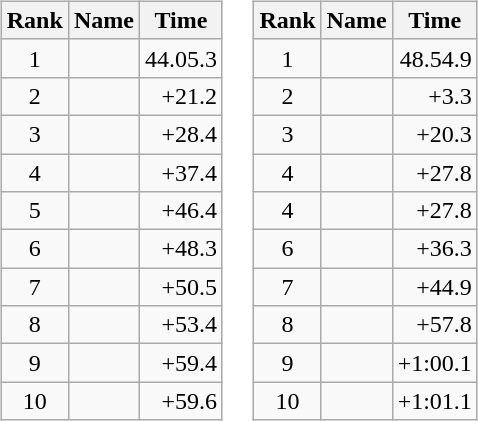<table border="0">
<tr>
<td valign="top"><br><table class="wikitable">
<tr>
<th>Rank</th>
<th>Name</th>
<th>Time</th>
</tr>
<tr>
<td style="text-align:center;">1</td>
<td> </td>
<td align="right">44.05.3</td>
</tr>
<tr>
<td style="text-align:center;">2</td>
<td></td>
<td align="right">+21.2</td>
</tr>
<tr>
<td style="text-align:center;">3</td>
<td></td>
<td align="right">+28.4</td>
</tr>
<tr>
<td style="text-align:center;">4</td>
<td></td>
<td align="right">+37.4</td>
</tr>
<tr>
<td style="text-align:center;">5</td>
<td>  </td>
<td align="right">+46.4</td>
</tr>
<tr>
<td style="text-align:center;">6</td>
<td></td>
<td align="right">+48.3</td>
</tr>
<tr>
<td style="text-align:center;">7</td>
<td></td>
<td align="right">+50.5</td>
</tr>
<tr>
<td style="text-align:center;">8</td>
<td></td>
<td align="right">+53.4</td>
</tr>
<tr>
<td style="text-align:center;">9</td>
<td></td>
<td align="right">+59.4</td>
</tr>
<tr>
<td style="text-align:center;">10</td>
<td></td>
<td align="right">+59.6</td>
</tr>
</table>
</td>
<td valign="top"><br><table class="wikitable">
<tr>
<th>Rank</th>
<th>Name</th>
<th>Time</th>
</tr>
<tr>
<td style="text-align:center;">1</td>
<td></td>
<td align="right">48.54.9</td>
</tr>
<tr>
<td style="text-align:center;">2</td>
<td> </td>
<td align="right">+3.3</td>
</tr>
<tr>
<td style="text-align:center;">3</td>
<td></td>
<td align="right">+20.3</td>
</tr>
<tr>
<td style="text-align:center;">4</td>
<td></td>
<td align="right">+27.8</td>
</tr>
<tr>
<td style="text-align:center;">4</td>
<td></td>
<td align="right">+27.8</td>
</tr>
<tr>
<td style="text-align:center;">6</td>
<td> </td>
<td align="right">+36.3</td>
</tr>
<tr>
<td style="text-align:center;">7</td>
<td></td>
<td align="right">+44.9</td>
</tr>
<tr>
<td style="text-align:center;">8</td>
<td></td>
<td align="right">+57.8</td>
</tr>
<tr>
<td style="text-align:center;">9</td>
<td></td>
<td align="right">+1:00.1</td>
</tr>
<tr>
<td style="text-align:center;">10</td>
<td></td>
<td align="right">+1:01.1</td>
</tr>
</table>
</td>
</tr>
</table>
